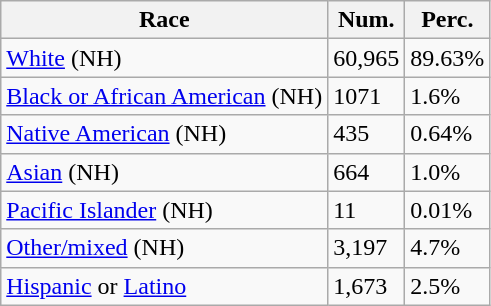<table class="wikitable">
<tr>
<th>Race</th>
<th>Num.</th>
<th>Perc.</th>
</tr>
<tr>
<td><a href='#'>White</a> (NH)</td>
<td>60,965</td>
<td>89.63%</td>
</tr>
<tr>
<td><a href='#'>Black or African American</a> (NH)</td>
<td>1071</td>
<td>1.6%</td>
</tr>
<tr>
<td><a href='#'>Native American</a> (NH)</td>
<td>435</td>
<td>0.64%</td>
</tr>
<tr>
<td><a href='#'>Asian</a> (NH)</td>
<td>664</td>
<td>1.0%</td>
</tr>
<tr>
<td><a href='#'>Pacific Islander</a> (NH)</td>
<td>11</td>
<td>0.01%</td>
</tr>
<tr>
<td><a href='#'>Other/mixed</a> (NH)</td>
<td>3,197</td>
<td>4.7%</td>
</tr>
<tr>
<td><a href='#'>Hispanic</a> or <a href='#'>Latino</a></td>
<td>1,673</td>
<td>2.5%</td>
</tr>
</table>
